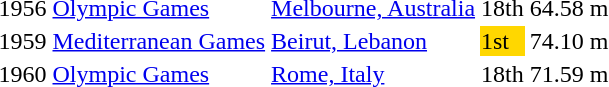<table>
<tr>
<td>1956</td>
<td><a href='#'>Olympic Games</a></td>
<td><a href='#'>Melbourne, Australia</a></td>
<td>18th</td>
<td>64.58 m</td>
</tr>
<tr>
<td>1959</td>
<td><a href='#'>Mediterranean Games</a></td>
<td><a href='#'>Beirut, Lebanon</a></td>
<td bgcolor="gold">1st</td>
<td>74.10 m</td>
</tr>
<tr>
<td>1960</td>
<td><a href='#'>Olympic Games</a></td>
<td><a href='#'>Rome, Italy</a></td>
<td>18th</td>
<td>71.59 m</td>
</tr>
</table>
